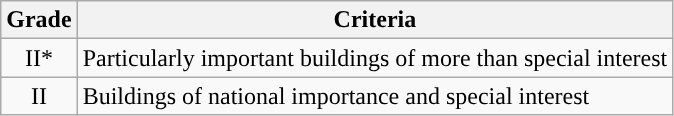<table class="wikitable">
<tr>
<th>Grade</th>
<th>Criteria</th>
</tr>
<tr>
<td align="center" >II*</td>
<td>Particularly important buildings of more than special interest</td>
</tr>
<tr>
<td align="center" >II</td>
<td>Buildings of national importance and special interest</td>
</tr>
</table>
